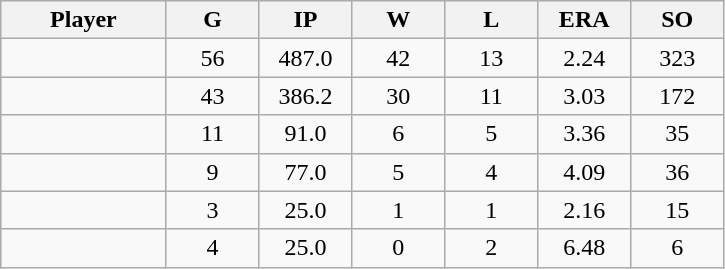<table class="wikitable sortable">
<tr>
<th bgcolor="#DDDDFF" width="16%">Player</th>
<th bgcolor="#DDDDFF" width="9%">G</th>
<th bgcolor="#DDDDFF" width="9%">IP</th>
<th bgcolor="#DDDDFF" width="9%">W</th>
<th bgcolor="#DDDDFF" width="9%">L</th>
<th bgcolor="#DDDDFF" width="9%">ERA</th>
<th bgcolor="#DDDDFF" width="9%">SO</th>
</tr>
<tr align="center">
<td></td>
<td>56</td>
<td>487.0</td>
<td>42</td>
<td>13</td>
<td>2.24</td>
<td>323</td>
</tr>
<tr align="center">
<td></td>
<td>43</td>
<td>386.2</td>
<td>30</td>
<td>11</td>
<td>3.03</td>
<td>172</td>
</tr>
<tr align="center">
<td></td>
<td>11</td>
<td>91.0</td>
<td>6</td>
<td>5</td>
<td>3.36</td>
<td>35</td>
</tr>
<tr align="center">
<td></td>
<td>9</td>
<td>77.0</td>
<td>5</td>
<td>4</td>
<td>4.09</td>
<td>36</td>
</tr>
<tr align="center">
<td></td>
<td>3</td>
<td>25.0</td>
<td>1</td>
<td>1</td>
<td>2.16</td>
<td>15</td>
</tr>
<tr align="center">
<td></td>
<td>4</td>
<td>25.0</td>
<td>0</td>
<td>2</td>
<td>6.48</td>
<td>6</td>
</tr>
</table>
